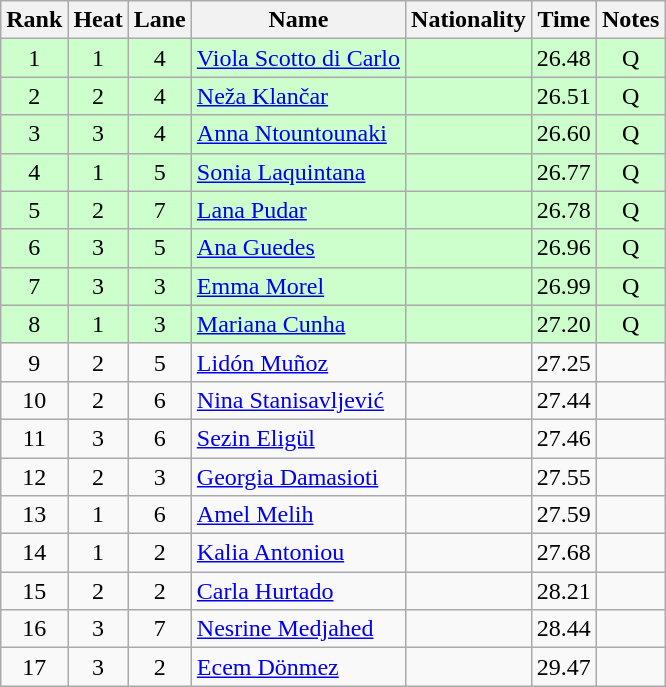<table class="wikitable sortable" style="text-align:center">
<tr>
<th>Rank</th>
<th>Heat</th>
<th>Lane</th>
<th>Name</th>
<th>Nationality</th>
<th>Time</th>
<th>Notes</th>
</tr>
<tr bgcolor=ccffcc>
<td>1</td>
<td>1</td>
<td>4</td>
<td align=left><a href='#'>Viola Scotto di Carlo</a></td>
<td align=left></td>
<td>26.48</td>
<td>Q</td>
</tr>
<tr bgcolor=ccffcc>
<td>2</td>
<td>2</td>
<td>4</td>
<td align=left><a href='#'>Neža Klančar</a></td>
<td align=left></td>
<td>26.51</td>
<td>Q</td>
</tr>
<tr bgcolor=ccffcc>
<td>3</td>
<td>3</td>
<td>4</td>
<td align=left><a href='#'>Anna Ntountounaki</a></td>
<td align=left></td>
<td>26.60</td>
<td>Q</td>
</tr>
<tr bgcolor=ccffcc>
<td>4</td>
<td>1</td>
<td>5</td>
<td align=left><a href='#'>Sonia Laquintana</a></td>
<td align=left></td>
<td>26.77</td>
<td>Q</td>
</tr>
<tr bgcolor=ccffcc>
<td>5</td>
<td>2</td>
<td>7</td>
<td align=left><a href='#'>Lana Pudar</a></td>
<td align=left></td>
<td>26.78</td>
<td>Q</td>
</tr>
<tr bgcolor=ccffcc>
<td>6</td>
<td>3</td>
<td>5</td>
<td align=left><a href='#'>Ana Guedes</a></td>
<td align=left></td>
<td>26.96</td>
<td>Q</td>
</tr>
<tr bgcolor=ccffcc>
<td>7</td>
<td>3</td>
<td>3</td>
<td align=left><a href='#'>Emma Morel</a></td>
<td align=left></td>
<td>26.99</td>
<td>Q</td>
</tr>
<tr bgcolor=ccffcc>
<td>8</td>
<td>1</td>
<td>3</td>
<td align=left><a href='#'>Mariana Cunha</a></td>
<td align=left></td>
<td>27.20</td>
<td>Q</td>
</tr>
<tr>
<td>9</td>
<td>2</td>
<td>5</td>
<td align=left><a href='#'>Lidón Muñoz</a></td>
<td align=left></td>
<td>27.25</td>
<td></td>
</tr>
<tr>
<td>10</td>
<td>2</td>
<td>6</td>
<td align=left><a href='#'>Nina Stanisavljević</a></td>
<td align=left></td>
<td>27.44</td>
<td></td>
</tr>
<tr>
<td>11</td>
<td>3</td>
<td>6</td>
<td align=left><a href='#'>Sezin Eligül</a></td>
<td align=left></td>
<td>27.46</td>
<td></td>
</tr>
<tr>
<td>12</td>
<td>2</td>
<td>3</td>
<td align=left><a href='#'>Georgia Damasioti</a></td>
<td align=left></td>
<td>27.55</td>
<td></td>
</tr>
<tr>
<td>13</td>
<td>1</td>
<td>6</td>
<td align=left><a href='#'>Amel Melih</a></td>
<td align=left></td>
<td>27.59</td>
<td></td>
</tr>
<tr>
<td>14</td>
<td>1</td>
<td>2</td>
<td align=left><a href='#'>Kalia Antoniou</a></td>
<td align=left></td>
<td>27.68</td>
<td></td>
</tr>
<tr>
<td>15</td>
<td>2</td>
<td>2</td>
<td align=left><a href='#'>Carla Hurtado</a></td>
<td align=left></td>
<td>28.21</td>
<td></td>
</tr>
<tr>
<td>16</td>
<td>3</td>
<td>7</td>
<td align=left><a href='#'>Nesrine Medjahed</a></td>
<td align=left></td>
<td>28.44</td>
<td></td>
</tr>
<tr>
<td>17</td>
<td>3</td>
<td>2</td>
<td align=left><a href='#'>Ecem Dönmez</a></td>
<td align=left></td>
<td>29.47</td>
<td></td>
</tr>
</table>
